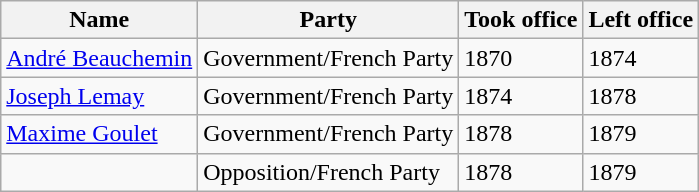<table class="wikitable">
<tr>
<th>Name</th>
<th>Party</th>
<th>Took office</th>
<th>Left office</th>
</tr>
<tr>
<td><a href='#'>André Beauchemin</a></td>
<td>Government/French Party</td>
<td>1870</td>
<td>1874</td>
</tr>
<tr>
<td><a href='#'>Joseph Lemay</a></td>
<td>Government/French Party</td>
<td>1874</td>
<td>1878</td>
</tr>
<tr>
<td><a href='#'>Maxime Goulet</a></td>
<td>Government/French Party</td>
<td>1878</td>
<td>1879</td>
</tr>
<tr>
<td></td>
<td>Opposition/French Party</td>
<td>1878</td>
<td>1879</td>
</tr>
</table>
